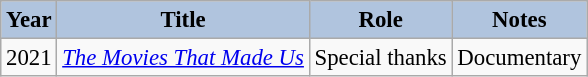<table class="wikitable" style="font-size:95%;">
<tr>
<th style="background:#B0C4DE;">Year</th>
<th style="background:#B0C4DE;">Title</th>
<th style="background:#B0C4DE;">Role</th>
<th style="background:#B0C4DE;">Notes</th>
</tr>
<tr>
<td>2021</td>
<td><em><a href='#'>The Movies That Made Us</a></em></td>
<td>Special thanks</td>
<td>Documentary</td>
</tr>
</table>
